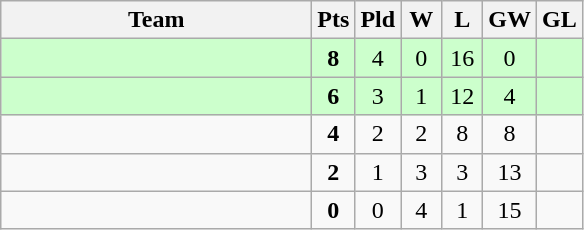<table class="wikitable" style="text-align:center">
<tr>
<th width=200>Team</th>
<th width=20>Pts</th>
<th width=20>Pld</th>
<th width=20>W</th>
<th width=20>L</th>
<th width=20>GW</th>
<th width=20>GL</th>
</tr>
<tr bgcolor="#ccffcc">
<td style="text-align:left;"></td>
<td><strong>8</strong></td>
<td>4</td>
<td>0</td>
<td>16</td>
<td>0</td>
<td></td>
</tr>
<tr bgcolor="#ccffcc">
<td style="text-align:left;"></td>
<td><strong>6</strong></td>
<td>3</td>
<td>1</td>
<td>12</td>
<td>4</td>
<td></td>
</tr>
<tr>
<td style="text-align:left;"></td>
<td><strong>4</strong></td>
<td>2</td>
<td>2</td>
<td>8</td>
<td>8</td>
<td></td>
</tr>
<tr>
<td style="text-align:left;"></td>
<td><strong>2</strong></td>
<td>1</td>
<td>3</td>
<td>3</td>
<td>13</td>
<td></td>
</tr>
<tr>
<td style="text-align:left;"></td>
<td><strong>0</strong></td>
<td>0</td>
<td>4</td>
<td>1</td>
<td>15</td>
<td></td>
</tr>
</table>
